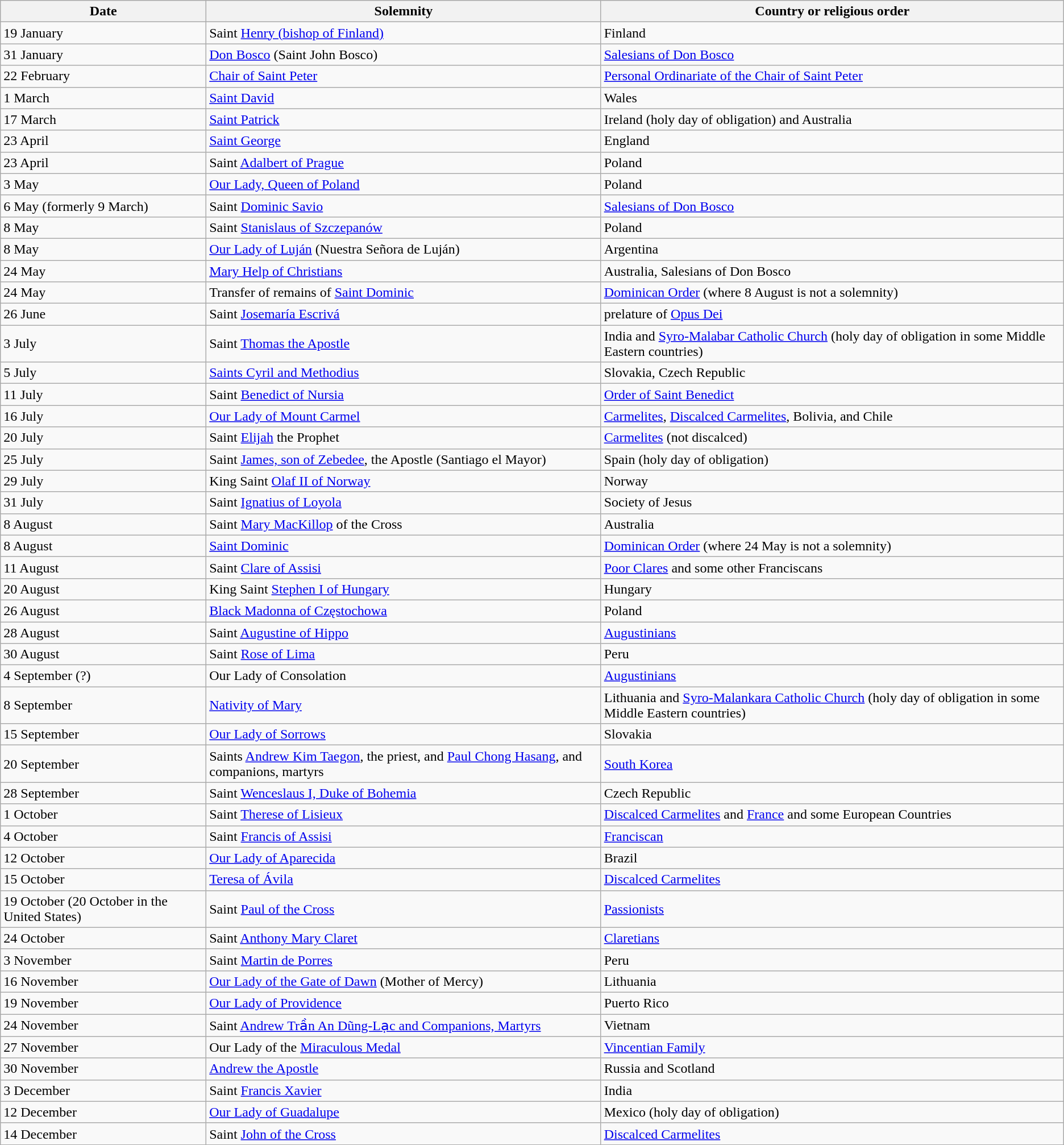<table class="wikitable">
<tr valign=top>
<th>Date</th>
<th>Solemnity</th>
<th>Country or religious order</th>
</tr>
<tr>
<td>19 January</td>
<td>Saint <a href='#'>Henry (bishop of Finland)</a></td>
<td>Finland</td>
</tr>
<tr>
<td>31 January</td>
<td><a href='#'>Don Bosco</a> (Saint John Bosco)</td>
<td><a href='#'>Salesians of Don Bosco</a></td>
</tr>
<tr>
<td>22 February</td>
<td><a href='#'>Chair of Saint Peter</a></td>
<td><a href='#'>Personal Ordinariate of the Chair of Saint Peter</a></td>
</tr>
<tr>
<td>1 March</td>
<td><a href='#'>Saint David</a></td>
<td>Wales</td>
</tr>
<tr>
<td>17 March</td>
<td><a href='#'>Saint Patrick</a></td>
<td>Ireland (holy day of obligation) and Australia</td>
</tr>
<tr>
<td>23 April</td>
<td><a href='#'>Saint George</a></td>
<td>England</td>
</tr>
<tr>
<td>23 April</td>
<td>Saint <a href='#'>Adalbert of Prague</a></td>
<td>Poland</td>
</tr>
<tr>
<td>3 May</td>
<td><a href='#'>Our Lady, Queen of Poland</a></td>
<td>Poland</td>
</tr>
<tr>
<td>6 May (formerly 9 March)</td>
<td>Saint <a href='#'>Dominic Savio</a></td>
<td><a href='#'>Salesians of Don Bosco</a></td>
</tr>
<tr>
<td>8 May</td>
<td>Saint <a href='#'>Stanislaus of Szczepanów</a></td>
<td>Poland</td>
</tr>
<tr>
<td>8 May</td>
<td><a href='#'>Our Lady of Luján</a> (Nuestra Señora de Luján)</td>
<td>Argentina</td>
</tr>
<tr>
<td>24 May</td>
<td><a href='#'>Mary Help of Christians</a></td>
<td>Australia, Salesians of Don Bosco</td>
</tr>
<tr>
<td>24 May</td>
<td>Transfer of remains of <a href='#'>Saint Dominic</a></td>
<td><a href='#'>Dominican Order</a> (where 8 August is not a solemnity)</td>
</tr>
<tr>
<td>26 June</td>
<td>Saint <a href='#'>Josemaría Escrivá</a></td>
<td>prelature of <a href='#'>Opus Dei</a></td>
</tr>
<tr>
<td>3 July</td>
<td>Saint <a href='#'>Thomas the Apostle</a></td>
<td>India and <a href='#'>Syro-Malabar Catholic Church</a> (holy day of obligation in some Middle Eastern countries)</td>
</tr>
<tr>
<td>5 July</td>
<td><a href='#'>Saints Cyril and Methodius</a></td>
<td>Slovakia, Czech Republic</td>
</tr>
<tr>
<td>11 July</td>
<td>Saint <a href='#'>Benedict of Nursia</a></td>
<td><a href='#'>Order of Saint Benedict</a></td>
</tr>
<tr>
<td>16 July</td>
<td><a href='#'>Our Lady of Mount Carmel</a></td>
<td><a href='#'>Carmelites</a>, <a href='#'>Discalced Carmelites</a>, Bolivia, and Chile</td>
</tr>
<tr>
<td>20 July</td>
<td>Saint <a href='#'>Elijah</a> the Prophet</td>
<td><a href='#'>Carmelites</a> (not discalced)</td>
</tr>
<tr>
<td>25 July</td>
<td>Saint <a href='#'>James, son of Zebedee</a>, the Apostle (Santiago el Mayor)</td>
<td>Spain (holy day of obligation)</td>
</tr>
<tr>
<td>29 July</td>
<td>King Saint <a href='#'>Olaf II of Norway</a></td>
<td>Norway</td>
</tr>
<tr>
<td>31 July</td>
<td>Saint <a href='#'>Ignatius of Loyola</a></td>
<td>Society of Jesus</td>
</tr>
<tr>
<td>8 August</td>
<td>Saint <a href='#'>Mary MacKillop</a> of the Cross</td>
<td>Australia</td>
</tr>
<tr>
<td>8 August</td>
<td><a href='#'>Saint Dominic</a></td>
<td><a href='#'>Dominican Order</a> (where 24 May is not a solemnity)</td>
</tr>
<tr>
<td>11 August</td>
<td>Saint <a href='#'>Clare of Assisi</a></td>
<td><a href='#'>Poor Clares</a> and some other Franciscans</td>
</tr>
<tr>
<td>20 August</td>
<td>King Saint <a href='#'>Stephen I of Hungary</a></td>
<td>Hungary</td>
</tr>
<tr>
<td>26 August</td>
<td><a href='#'>Black Madonna of Częstochowa</a></td>
<td>Poland</td>
</tr>
<tr>
<td>28 August</td>
<td>Saint <a href='#'>Augustine of Hippo</a></td>
<td><a href='#'>Augustinians</a></td>
</tr>
<tr>
<td>30 August</td>
<td>Saint <a href='#'>Rose of Lima</a></td>
<td>Peru</td>
</tr>
<tr>
<td>4 September (?)</td>
<td>Our Lady of Consolation</td>
<td><a href='#'>Augustinians</a></td>
</tr>
<tr>
<td>8 September</td>
<td><a href='#'>Nativity of Mary</a></td>
<td>Lithuania and <a href='#'>Syro-Malankara Catholic Church</a> (holy day of obligation in some Middle Eastern countries)</td>
</tr>
<tr>
<td>15 September</td>
<td><a href='#'>Our Lady of Sorrows</a></td>
<td>Slovakia</td>
</tr>
<tr>
<td>20 September</td>
<td>Saints <a href='#'>Andrew Kim Taegon</a>, the priest, and <a href='#'>Paul Chong Hasang</a>, and companions, martyrs</td>
<td><a href='#'>South Korea</a></td>
</tr>
<tr>
<td>28 September</td>
<td>Saint <a href='#'>Wenceslaus I, Duke of Bohemia</a></td>
<td>Czech Republic</td>
</tr>
<tr>
<td>1 October</td>
<td>Saint <a href='#'>Therese of Lisieux</a></td>
<td><a href='#'>Discalced Carmelites</a> and <a href='#'>France</a> and some European Countries</td>
</tr>
<tr>
<td>4 October</td>
<td>Saint <a href='#'>Francis of Assisi</a></td>
<td><a href='#'>Franciscan</a></td>
</tr>
<tr>
<td>12 October</td>
<td><a href='#'>Our Lady of Aparecida</a></td>
<td>Brazil</td>
</tr>
<tr>
<td>15 October</td>
<td><a href='#'>Teresa of Ávila</a></td>
<td><a href='#'>Discalced Carmelites</a></td>
</tr>
<tr>
<td>19 October (20 October in the United States)</td>
<td>Saint <a href='#'>Paul of the Cross</a></td>
<td><a href='#'>Passionists</a></td>
</tr>
<tr>
<td>24 October</td>
<td>Saint <a href='#'>Anthony Mary Claret</a></td>
<td><a href='#'>Claretians</a></td>
</tr>
<tr>
<td>3 November</td>
<td>Saint <a href='#'>Martin de Porres</a></td>
<td>Peru</td>
</tr>
<tr>
<td>16 November</td>
<td><a href='#'>Our Lady of the Gate of Dawn</a> (Mother of Mercy)</td>
<td>Lithuania</td>
</tr>
<tr>
<td>19 November</td>
<td><a href='#'>Our Lady of Providence</a></td>
<td>Puerto Rico</td>
</tr>
<tr>
<td>24 November</td>
<td>Saint <a href='#'>Andrew Trần An Dũng-Lạc and Companions, Martyrs</a></td>
<td>Vietnam</td>
</tr>
<tr>
<td>27 November</td>
<td>Our Lady of the <a href='#'>Miraculous Medal</a></td>
<td><a href='#'>Vincentian Family</a></td>
</tr>
<tr>
<td>30 November</td>
<td><a href='#'>Andrew the Apostle</a></td>
<td>Russia and Scotland</td>
</tr>
<tr>
<td>3 December</td>
<td>Saint <a href='#'>Francis Xavier</a></td>
<td>India</td>
</tr>
<tr>
<td>12 December</td>
<td><a href='#'>Our Lady of Guadalupe</a></td>
<td>Mexico (holy day of obligation)</td>
</tr>
<tr>
<td>14 December</td>
<td>Saint <a href='#'>John of the Cross</a></td>
<td><a href='#'>Discalced Carmelites</a></td>
</tr>
</table>
